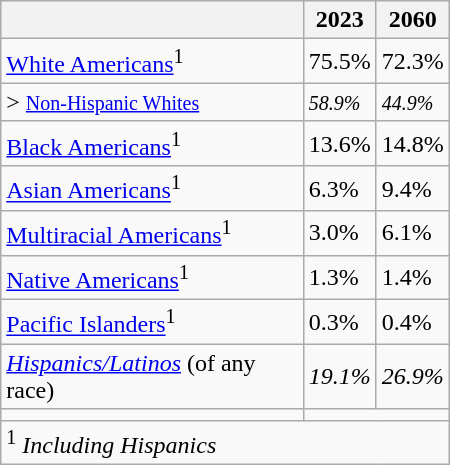<table class="wikitable" style="float:right; margin:1em auto 1em auto; width:300px;">
<tr>
<th></th>
<th>2023</th>
<th>2060</th>
</tr>
<tr>
<td><a href='#'>White Americans</a><sup>1</sup></td>
<td>75.5%</td>
<td>72.3%</td>
</tr>
<tr>
<td>> <small><a href='#'>Non-Hispanic Whites</a></small></td>
<td><small><em>58.9%</em></small></td>
<td><small><em>44.9%</em></small></td>
</tr>
<tr>
<td><a href='#'>Black Americans</a><sup>1</sup></td>
<td>13.6%</td>
<td>14.8%</td>
</tr>
<tr>
<td><a href='#'>Asian Americans</a><sup>1</sup></td>
<td>6.3%</td>
<td>9.4%</td>
</tr>
<tr>
<td><a href='#'>Multiracial Americans</a><sup>1</sup></td>
<td>3.0%</td>
<td>6.1%</td>
</tr>
<tr>
<td><a href='#'>Native Americans</a><sup>1</sup></td>
<td>1.3%</td>
<td>1.4%</td>
</tr>
<tr>
<td><a href='#'>Pacific Islanders</a><sup>1</sup></td>
<td>0.3%</td>
<td>0.4%</td>
</tr>
<tr>
<td><em><a href='#'>Hispanics/Latinos</a></em> (of any race)</td>
<td><em>19.1%</em></td>
<td><em>26.9%</em></td>
</tr>
<tr>
<td></td>
</tr>
<tr class="sortbottom">
<td colspan="3"><sup>1</sup> <em>Including Hispanics</em></td>
</tr>
</table>
